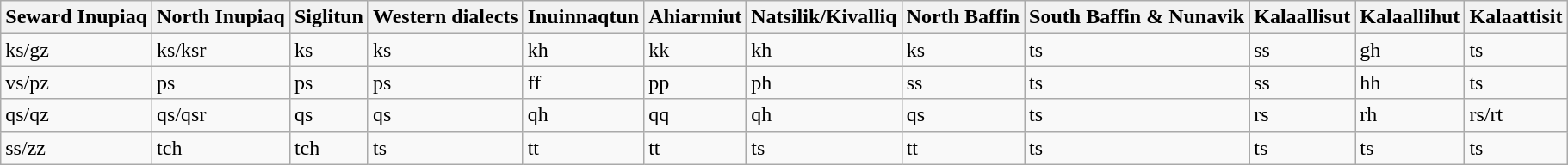<table class="wikitable" border="1">
<tr>
<th>Seward Inupiaq</th>
<th>North Inupiaq</th>
<th>Siglitun</th>
<th>Western dialects</th>
<th>Inuinnaqtun</th>
<th>Ahiarmiut</th>
<th>Natsilik/Kivalliq</th>
<th>North Baffin</th>
<th>South Baffin & Nunavik</th>
<th>Kalaallisut</th>
<th>Kalaallihut</th>
<th>Kalaattisit</th>
</tr>
<tr>
<td>ks/gz</td>
<td>ks/ksr</td>
<td>ks</td>
<td>ks</td>
<td>kh</td>
<td>kk</td>
<td>kh</td>
<td>ks</td>
<td>ts</td>
<td>ss</td>
<td>gh</td>
<td>ts</td>
</tr>
<tr>
<td>vs/pz</td>
<td>ps</td>
<td>ps</td>
<td>ps</td>
<td>ff</td>
<td>pp</td>
<td>ph</td>
<td>ss</td>
<td>ts</td>
<td>ss</td>
<td>hh</td>
<td>ts</td>
</tr>
<tr>
<td>qs/qz</td>
<td>qs/qsr</td>
<td>qs</td>
<td>qs</td>
<td>qh</td>
<td>qq</td>
<td>qh</td>
<td>qs</td>
<td>ts</td>
<td>rs</td>
<td>rh</td>
<td>rs/rt</td>
</tr>
<tr>
<td>ss/zz</td>
<td>tch</td>
<td>tch</td>
<td>ts</td>
<td>tt</td>
<td>tt</td>
<td>ts</td>
<td>tt</td>
<td>ts</td>
<td>ts</td>
<td>ts</td>
<td>ts</td>
</tr>
</table>
